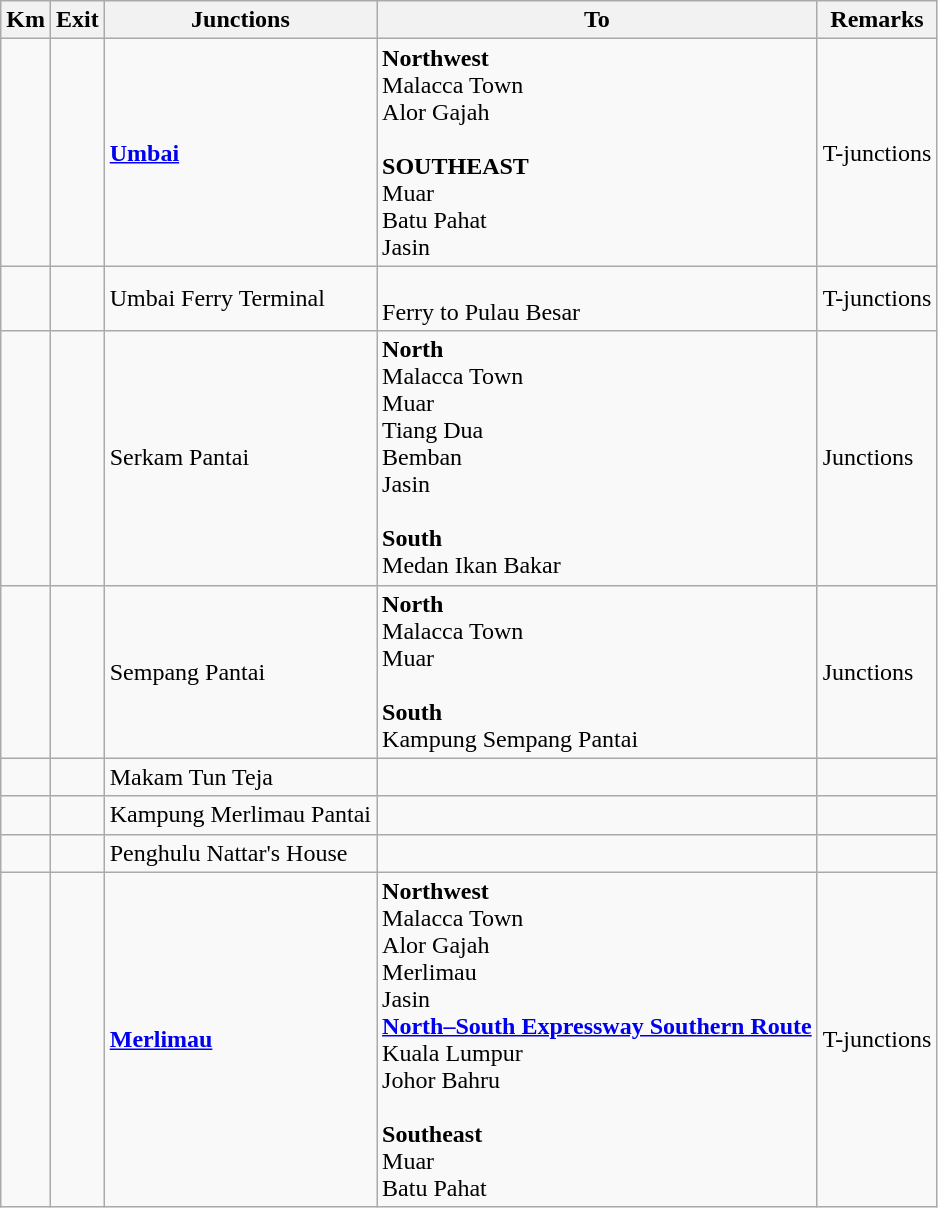<table class="wikitable">
<tr>
<th>Km</th>
<th>Exit</th>
<th>Junctions</th>
<th>To</th>
<th>Remarks</th>
</tr>
<tr>
<td></td>
<td></td>
<td><strong><a href='#'>Umbai</a></strong></td>
<td><strong>Northwest</strong><br>Malacca Town<br>Alor Gajah<br><br><strong>SOUTHEAST</strong><br>Muar<br>Batu Pahat<br>Jasin</td>
<td>T-junctions</td>
</tr>
<tr>
<td></td>
<td></td>
<td>Umbai Ferry Terminal</td>
<td><br>Ferry to Pulau Besar</td>
<td>T-junctions</td>
</tr>
<tr>
<td></td>
<td></td>
<td>Serkam Pantai</td>
<td><strong>North</strong><br>Malacca Town<br>Muar<br>Tiang Dua<br>Bemban<br>Jasin<br><br><strong>South</strong><br> Medan Ikan Bakar</td>
<td>Junctions</td>
</tr>
<tr>
<td></td>
<td></td>
<td>Sempang Pantai</td>
<td><strong>North</strong><br>Malacca Town<br>Muar<br><br><strong>South</strong><br>Kampung Sempang Pantai</td>
<td>Junctions</td>
</tr>
<tr>
<td></td>
<td></td>
<td>Makam Tun Teja</td>
<td></td>
<td></td>
</tr>
<tr>
<td></td>
<td></td>
<td>Kampung Merlimau Pantai</td>
<td></td>
<td></td>
</tr>
<tr>
<td></td>
<td></td>
<td>Penghulu Nattar's House</td>
<td></td>
<td></td>
</tr>
<tr>
<td></td>
<td></td>
<td><strong><a href='#'>Merlimau</a></strong></td>
<td><strong>Northwest</strong><br>Malacca Town<br>Alor Gajah<br>Merlimau<br>Jasin<br>  <strong><a href='#'>North–South Expressway Southern Route</a></strong><br>Kuala Lumpur<br>Johor Bahru<br><br><strong>Southeast</strong><br>Muar<br>Batu Pahat</td>
<td>T-junctions</td>
</tr>
</table>
